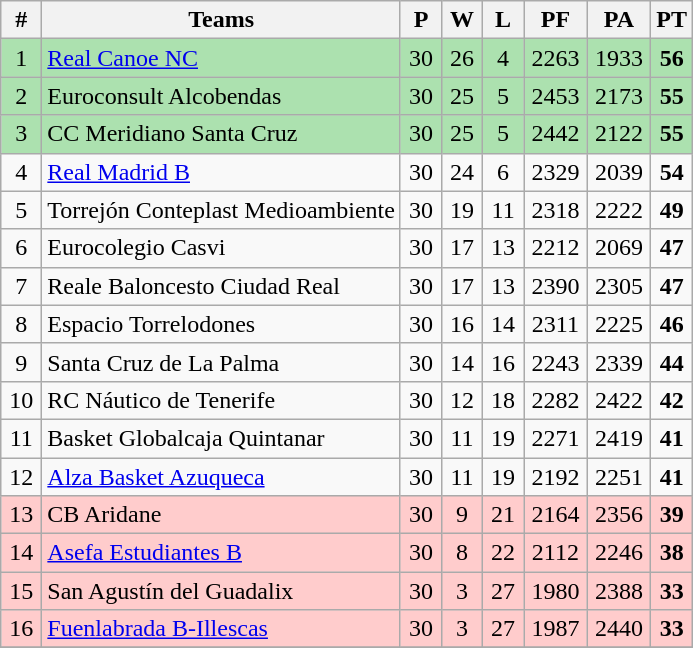<table class="wikitable" style="text-align: center;">
<tr>
<th width=20>#</th>
<th>Teams</th>
<th width=20>P</th>
<th width=20>W</th>
<th width=20>L</th>
<th width=35>PF</th>
<th width=35>PA</th>
<th width=20>PT</th>
</tr>
<tr bgcolor=ACE1AF>
<td>1</td>
<td align="left"><a href='#'>Real Canoe NC</a></td>
<td>30</td>
<td>26</td>
<td>4</td>
<td>2263</td>
<td>1933</td>
<td><strong>56</strong></td>
</tr>
<tr bgcolor=ACE1AF>
<td>2</td>
<td align="left">Euroconsult Alcobendas</td>
<td>30</td>
<td>25</td>
<td>5</td>
<td>2453</td>
<td>2173</td>
<td><strong>55</strong></td>
</tr>
<tr bgcolor=ACE1AF>
<td>3</td>
<td align="left">CC Meridiano Santa Cruz</td>
<td>30</td>
<td>25</td>
<td>5</td>
<td>2442</td>
<td>2122</td>
<td><strong>55</strong></td>
</tr>
<tr>
<td>4</td>
<td align="left"><a href='#'>Real Madrid B</a></td>
<td>30</td>
<td>24</td>
<td>6</td>
<td>2329</td>
<td>2039</td>
<td><strong>54</strong></td>
</tr>
<tr>
<td>5</td>
<td align="left">Torrejón Conteplast Medioambiente</td>
<td>30</td>
<td>19</td>
<td>11</td>
<td>2318</td>
<td>2222</td>
<td><strong>49</strong></td>
</tr>
<tr>
<td>6</td>
<td align="left">Eurocolegio Casvi</td>
<td>30</td>
<td>17</td>
<td>13</td>
<td>2212</td>
<td>2069</td>
<td><strong>47</strong></td>
</tr>
<tr>
<td>7</td>
<td align="left">Reale Baloncesto Ciudad Real</td>
<td>30</td>
<td>17</td>
<td>13</td>
<td>2390</td>
<td>2305</td>
<td><strong>47</strong></td>
</tr>
<tr>
<td>8</td>
<td align="left">Espacio Torrelodones</td>
<td>30</td>
<td>16</td>
<td>14</td>
<td>2311</td>
<td>2225</td>
<td><strong>46</strong></td>
</tr>
<tr>
<td>9</td>
<td align="left">Santa Cruz de La Palma</td>
<td>30</td>
<td>14</td>
<td>16</td>
<td>2243</td>
<td>2339</td>
<td><strong>44</strong></td>
</tr>
<tr>
<td>10</td>
<td align="left">RC Náutico de Tenerife</td>
<td>30</td>
<td>12</td>
<td>18</td>
<td>2282</td>
<td>2422</td>
<td><strong>42</strong></td>
</tr>
<tr>
<td>11</td>
<td align="left">Basket Globalcaja Quintanar</td>
<td>30</td>
<td>11</td>
<td>19</td>
<td>2271</td>
<td>2419</td>
<td><strong>41</strong></td>
</tr>
<tr>
<td>12</td>
<td align="left"><a href='#'>Alza Basket Azuqueca</a></td>
<td>30</td>
<td>11</td>
<td>19</td>
<td>2192</td>
<td>2251</td>
<td><strong>41</strong></td>
</tr>
<tr bgcolor=FFCCCC>
<td>13</td>
<td align="left">CB Aridane</td>
<td>30</td>
<td>9</td>
<td>21</td>
<td>2164</td>
<td>2356</td>
<td><strong>39</strong></td>
</tr>
<tr bgcolor=FFCCCC>
<td>14</td>
<td align="left"><a href='#'>Asefa Estudiantes B</a></td>
<td>30</td>
<td>8</td>
<td>22</td>
<td>2112</td>
<td>2246</td>
<td><strong>38</strong></td>
</tr>
<tr bgcolor=FFCCCC>
<td>15</td>
<td align="left">San Agustín del Guadalix</td>
<td>30</td>
<td>3</td>
<td>27</td>
<td>1980</td>
<td>2388</td>
<td><strong>33</strong></td>
</tr>
<tr bgcolor=FFCCCC>
<td>16</td>
<td align="left"><a href='#'>Fuenlabrada B-Illescas</a></td>
<td>30</td>
<td>3</td>
<td>27</td>
<td>1987</td>
<td>2440</td>
<td><strong>33</strong></td>
</tr>
<tr>
</tr>
</table>
